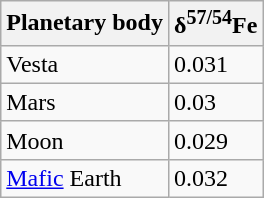<table class="wikitable">
<tr>
<th>Planetary body</th>
<th>δ<sup>57/54</sup>Fe</th>
</tr>
<tr>
<td>Vesta</td>
<td>0.031</td>
</tr>
<tr>
<td>Mars</td>
<td>0.03</td>
</tr>
<tr>
<td>Moon</td>
<td>0.029</td>
</tr>
<tr>
<td><a href='#'>Mafic</a> Earth</td>
<td>0.032</td>
</tr>
</table>
